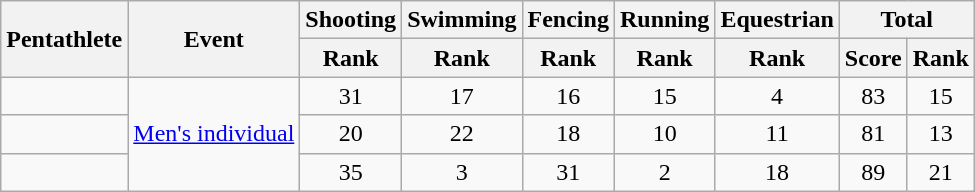<table class="wikitable sortable" style="text-align:center">
<tr>
<th rowspan=2>Pentathlete</th>
<th rowspan=2>Event</th>
<th>Shooting</th>
<th>Swimming</th>
<th>Fencing</th>
<th>Running</th>
<th>Equestrian</th>
<th colspan=2>Total</th>
</tr>
<tr>
<th>Rank</th>
<th>Rank</th>
<th>Rank</th>
<th>Rank</th>
<th>Rank</th>
<th>Score</th>
<th>Rank</th>
</tr>
<tr>
<td align=left></td>
<td align=left rowspan=3><a href='#'>Men's individual</a></td>
<td>31</td>
<td>17</td>
<td>16</td>
<td>15</td>
<td>4</td>
<td>83</td>
<td>15</td>
</tr>
<tr>
<td align=left></td>
<td>20</td>
<td>22</td>
<td>18</td>
<td>10</td>
<td>11</td>
<td>81</td>
<td>13</td>
</tr>
<tr>
<td align=left></td>
<td>35</td>
<td>3</td>
<td>31</td>
<td>2</td>
<td>18</td>
<td>89</td>
<td>21</td>
</tr>
</table>
